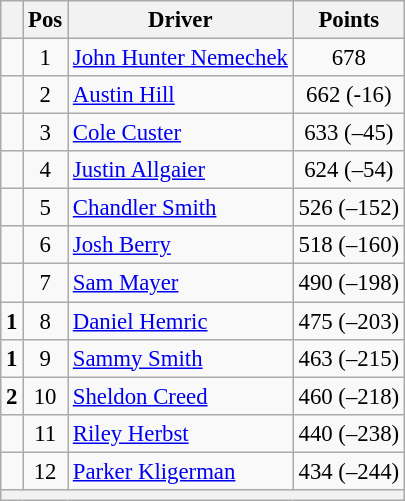<table class="wikitable" style="font-size: 95%;">
<tr>
<th></th>
<th>Pos</th>
<th>Driver</th>
<th>Points</th>
</tr>
<tr>
<td align="left"></td>
<td style="text-align:center;">1</td>
<td><a href='#'>John Hunter Nemechek</a></td>
<td style="text-align:center;">678</td>
</tr>
<tr>
<td align="left"></td>
<td style="text-align:center;">2</td>
<td><a href='#'>Austin Hill</a></td>
<td style="text-align:center;">662 (-16)</td>
</tr>
<tr>
<td align="left"></td>
<td style="text-align:center;">3</td>
<td><a href='#'>Cole Custer</a></td>
<td style="text-align:center;">633 (–45)</td>
</tr>
<tr>
<td align="left"></td>
<td style="text-align:center;">4</td>
<td><a href='#'>Justin Allgaier</a></td>
<td style="text-align:center;">624 (–54)</td>
</tr>
<tr>
<td align="left"></td>
<td style="text-align:center;">5</td>
<td><a href='#'>Chandler Smith</a></td>
<td style="text-align:center;">526 (–152)</td>
</tr>
<tr>
<td align="left"></td>
<td style="text-align:center;">6</td>
<td><a href='#'>Josh Berry</a></td>
<td style="text-align:center;">518 (–160)</td>
</tr>
<tr>
<td align="left"></td>
<td style="text-align:center;">7</td>
<td><a href='#'>Sam Mayer</a></td>
<td style="text-align:center;">490 (–198)</td>
</tr>
<tr>
<td align="left"> <strong>1</strong></td>
<td style="text-align:center;">8</td>
<td><a href='#'>Daniel Hemric</a></td>
<td style="text-align:center;">475 (–203)</td>
</tr>
<tr>
<td align="left"> <strong>1</strong></td>
<td style="text-align:center;">9</td>
<td><a href='#'>Sammy Smith</a></td>
<td style="text-align:center;">463 (–215)</td>
</tr>
<tr>
<td align="left"> <strong>2</strong></td>
<td style="text-align:center;">10</td>
<td><a href='#'>Sheldon Creed</a></td>
<td style="text-align:center;">460 (–218)</td>
</tr>
<tr>
<td align="left"></td>
<td style="text-align:center;">11</td>
<td><a href='#'>Riley Herbst</a></td>
<td style="text-align:center;">440 (–238)</td>
</tr>
<tr>
<td align="left"></td>
<td style="text-align:center;">12</td>
<td><a href='#'>Parker Kligerman</a></td>
<td style="text-align:center;">434 (–244)</td>
</tr>
<tr class="sortbottom">
<th colspan="9"></th>
</tr>
</table>
